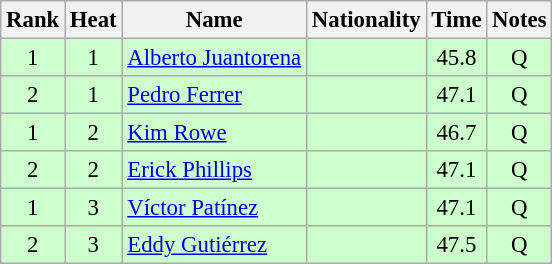<table class="wikitable sortable" style="text-align:center;font-size:95%">
<tr>
<th>Rank</th>
<th>Heat</th>
<th>Name</th>
<th>Nationality</th>
<th>Time</th>
<th>Notes</th>
</tr>
<tr bgcolor=ccffcc>
<td>1</td>
<td>1</td>
<td align=left><a href='#'>Alberto Juantorena</a></td>
<td align=left></td>
<td>45.8</td>
<td>Q</td>
</tr>
<tr bgcolor=ccffcc>
<td>2</td>
<td>1</td>
<td align=left><a href='#'>Pedro Ferrer</a></td>
<td align=left></td>
<td>47.1</td>
<td>Q</td>
</tr>
<tr bgcolor=ccffcc>
<td>1</td>
<td>2</td>
<td align=left><a href='#'>Kim Rowe</a></td>
<td align=left></td>
<td>46.7</td>
<td>Q</td>
</tr>
<tr bgcolor=ccffcc>
<td>2</td>
<td>2</td>
<td align=left><a href='#'>Erick Phillips</a></td>
<td align=left></td>
<td>47.1</td>
<td>Q</td>
</tr>
<tr bgcolor=ccffcc>
<td>1</td>
<td>3</td>
<td align=left><a href='#'>Víctor Patínez</a></td>
<td align=left></td>
<td>47.1</td>
<td>Q</td>
</tr>
<tr bgcolor=ccffcc>
<td>2</td>
<td>3</td>
<td align=left><a href='#'>Eddy Gutiérrez</a></td>
<td align=left></td>
<td>47.5</td>
<td>Q</td>
</tr>
</table>
